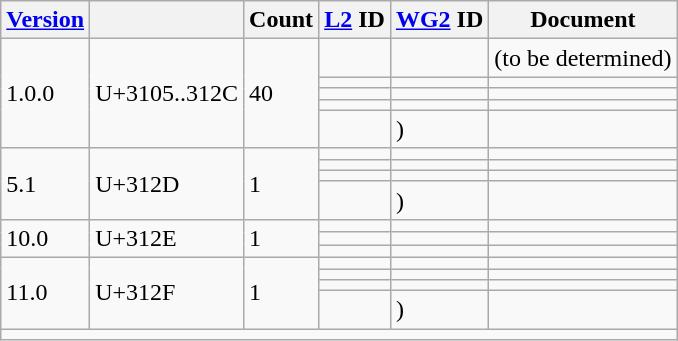<table class="wikitable sticky-header">
<tr>
<th><a href='#'>Version</a></th>
<th></th>
<th>Count</th>
<th><a href='#'>L2</a> ID</th>
<th><a href='#'>WG2</a> ID</th>
<th>Document</th>
</tr>
<tr>
<td rowspan="5">1.0.0</td>
<td rowspan="5">U+3105..312C</td>
<td rowspan="5">40</td>
<td></td>
<td></td>
<td>(to be determined)</td>
</tr>
<tr>
<td></td>
<td></td>
<td></td>
</tr>
<tr>
<td></td>
<td></td>
<td></td>
</tr>
<tr>
<td></td>
<td></td>
<td></td>
</tr>
<tr>
<td></td>
<td> )</td>
<td></td>
</tr>
<tr>
<td rowspan="4">5.1</td>
<td rowspan="4">U+312D</td>
<td rowspan="4">1</td>
<td></td>
<td></td>
<td></td>
</tr>
<tr>
<td></td>
<td></td>
<td></td>
</tr>
<tr>
<td></td>
<td></td>
<td></td>
</tr>
<tr>
<td></td>
<td> )</td>
<td></td>
</tr>
<tr>
<td rowspan="3">10.0</td>
<td rowspan="3">U+312E</td>
<td rowspan="3">1</td>
<td></td>
<td></td>
<td></td>
</tr>
<tr>
<td></td>
<td></td>
<td></td>
</tr>
<tr>
<td></td>
<td></td>
<td></td>
</tr>
<tr>
<td rowspan="4">11.0</td>
<td rowspan="4">U+312F</td>
<td rowspan="4">1</td>
<td></td>
<td></td>
<td></td>
</tr>
<tr>
<td></td>
<td></td>
<td></td>
</tr>
<tr>
<td></td>
<td></td>
<td></td>
</tr>
<tr>
<td></td>
<td> )</td>
<td></td>
</tr>
<tr class="sortbottom">
<td colspan="6"></td>
</tr>
</table>
